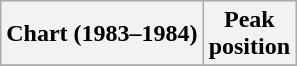<table class="wikitable plainrowheaders" style="text-align:center">
<tr>
<th scope="col">Chart (1983–1984)</th>
<th scope="col">Peak<br> position</th>
</tr>
<tr>
</tr>
</table>
